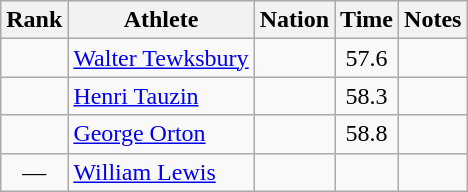<table class="wikitable sortable" style="text-align:center">
<tr>
<th>Rank</th>
<th>Athlete</th>
<th>Nation</th>
<th>Time</th>
<th>Notes</th>
</tr>
<tr>
<td></td>
<td align=left><a href='#'>Walter Tewksbury</a></td>
<td align=left></td>
<td>57.6</td>
<td></td>
</tr>
<tr>
<td></td>
<td align=left><a href='#'>Henri Tauzin</a></td>
<td align=left></td>
<td>58.3</td>
<td></td>
</tr>
<tr>
<td></td>
<td align=left><a href='#'>George Orton</a></td>
<td align=left></td>
<td>58.8</td>
<td></td>
</tr>
<tr>
<td data-sort-value=4>—</td>
<td align=left><a href='#'>William Lewis</a></td>
<td align=left></td>
<td data-sort-value=99.9></td>
<td></td>
</tr>
</table>
